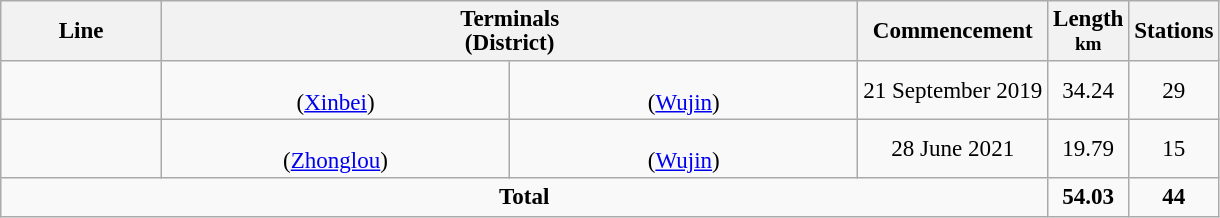<table class="wikitable sortable" style="cell-padding:1.5; font-size:96%; text-align:center;">
<tr>
<th data-sort-type="text"style="width:100px;">Line</th>
<th class="unsortable" colspan="2" style="width:400px; line-height:1.05">Terminals<br>(District)</th>
<th>Commencement</th>
<th style="line-height:1.05">Length<br><small>km</small></th>
<th style="line-height:1.05">Stations</th>
</tr>
<tr>
<td style="text-align:center; line-height:1.05"></td>
<td style="text-align:center; width:225px; line-height:1.05"><strong></strong><br>(<a href='#'>Xinbei</a>)</td>
<td style="text-align:center; width:225px; line-height:1.05"><strong></strong><br>(<a href='#'>Wujin</a>)</td>
<td style="text-align:center; line-height:1.05">21 September 2019</td>
<td style="text-align:center; line-height:1.05">34.24</td>
<td style="text-align:center; line-height:1.05">29</td>
</tr>
<tr>
<td style="text-align:center; line-height:1.05"></td>
<td style="text-align:center; width:225px; line-height:1.05"><strong></strong><br>(<a href='#'>Zhonglou</a>)</td>
<td style="text-align:center; width:225px; line-height:1.05"><strong></strong><br>(<a href='#'>Wujin</a>)</td>
<td style="text-align:center; line-height:1.05">28 June 2021</td>
<td style="text-align:center; line-height:1.05">19.79</td>
<td style="text-align:center; line-height:1.05">15</td>
</tr>
<tr>
<td colspan=4><strong>Total</strong></td>
<td style="text-align:center; line-height:1.05"><strong>54.03</strong></td>
<td style="text-align:center; line-height:1.05"><strong>44</strong></td>
</tr>
</table>
